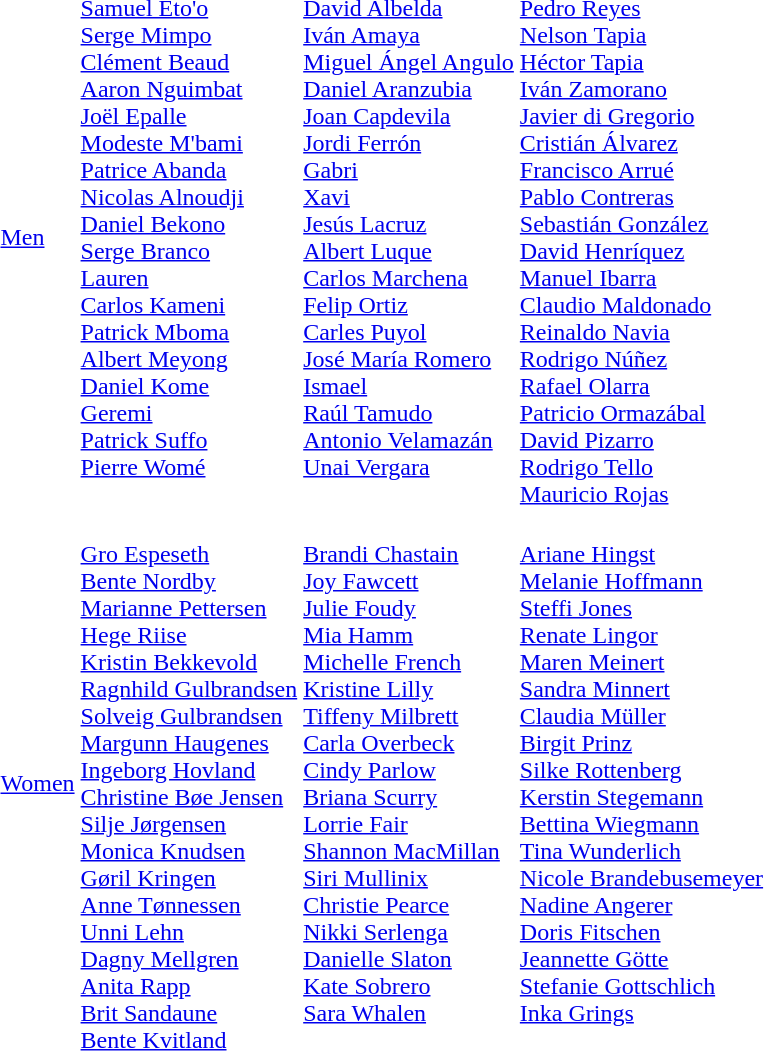<table>
<tr>
<td><a href='#'>Men</a></td>
<td valign=top><br><a href='#'>Samuel Eto'o</a><br><a href='#'>Serge Mimpo</a><br><a href='#'>Clément Beaud</a><br><a href='#'>Aaron Nguimbat</a><br><a href='#'>Joël Epalle</a><br><a href='#'>Modeste M'bami</a><br><a href='#'>Patrice Abanda</a><br><a href='#'>Nicolas Alnoudji</a><br><a href='#'>Daniel Bekono</a><br><a href='#'>Serge Branco</a><br><a href='#'>Lauren</a><br><a href='#'>Carlos Kameni</a><br><a href='#'>Patrick Mboma</a><br><a href='#'>Albert Meyong</a><br><a href='#'>Daniel Kome</a><br><a href='#'>Geremi</a><br><a href='#'>Patrick Suffo</a><br><a href='#'>Pierre Womé</a></td>
<td valign=top><br><a href='#'>David Albelda</a><br><a href='#'>Iván Amaya</a><br><a href='#'>Miguel Ángel Angulo</a><br><a href='#'>Daniel Aranzubia</a><br><a href='#'>Joan Capdevila</a><br><a href='#'>Jordi Ferrón</a><br><a href='#'>Gabri</a><br><a href='#'>Xavi</a><br><a href='#'>Jesús Lacruz</a><br><a href='#'>Albert Luque</a><br><a href='#'>Carlos Marchena</a><br><a href='#'>Felip Ortiz</a><br><a href='#'>Carles Puyol</a><br><a href='#'>José María Romero</a><br><a href='#'>Ismael</a><br><a href='#'>Raúl Tamudo</a><br><a href='#'>Antonio Velamazán</a><br><a href='#'>Unai Vergara</a></td>
<td valign=top><br><a href='#'>Pedro Reyes</a><br><a href='#'>Nelson Tapia</a><br><a href='#'>Héctor Tapia</a><br><a href='#'>Iván Zamorano</a><br><a href='#'>Javier di Gregorio</a><br><a href='#'>Cristián Álvarez</a><br><a href='#'>Francisco Arrué</a><br><a href='#'>Pablo Contreras</a><br><a href='#'>Sebastián González</a><br><a href='#'>David Henríquez</a><br><a href='#'>Manuel Ibarra</a><br><a href='#'>Claudio Maldonado</a><br><a href='#'>Reinaldo Navia</a><br><a href='#'>Rodrigo Núñez</a><br><a href='#'>Rafael Olarra</a><br><a href='#'>Patricio Ormazábal</a><br><a href='#'>David Pizarro</a><br><a href='#'>Rodrigo Tello</a><br><a href='#'>Mauricio Rojas</a></td>
</tr>
<tr>
<td><a href='#'>Women</a></td>
<td valign=top><br><a href='#'>Gro Espeseth</a><br><a href='#'>Bente Nordby</a><br><a href='#'>Marianne Pettersen</a><br><a href='#'>Hege Riise</a><br><a href='#'>Kristin Bekkevold</a><br><a href='#'>Ragnhild Gulbrandsen</a><br><a href='#'>Solveig Gulbrandsen</a><br><a href='#'>Margunn Haugenes</a><br><a href='#'>Ingeborg Hovland</a><br><a href='#'>Christine Bøe Jensen</a><br><a href='#'>Silje Jørgensen</a><br><a href='#'>Monica Knudsen</a><br><a href='#'>Gøril Kringen</a><br><a href='#'>Anne Tønnessen</a><br><a href='#'>Unni Lehn</a><br><a href='#'>Dagny Mellgren</a><br><a href='#'>Anita Rapp</a><br><a href='#'>Brit Sandaune</a><br><a href='#'>Bente Kvitland</a></td>
<td valign=top><br><a href='#'>Brandi Chastain</a><br><a href='#'>Joy Fawcett</a><br><a href='#'>Julie Foudy</a><br><a href='#'>Mia Hamm</a><br><a href='#'>Michelle French</a><br><a href='#'>Kristine Lilly</a><br><a href='#'>Tiffeny Milbrett</a><br><a href='#'>Carla Overbeck</a><br><a href='#'>Cindy Parlow</a><br><a href='#'>Briana Scurry</a><br><a href='#'>Lorrie Fair</a><br><a href='#'>Shannon MacMillan</a><br><a href='#'>Siri Mullinix</a><br><a href='#'>Christie Pearce</a><br><a href='#'>Nikki Serlenga</a><br><a href='#'>Danielle Slaton</a><br><a href='#'>Kate Sobrero</a><br><a href='#'>Sara Whalen</a></td>
<td valign=top><br><a href='#'>Ariane Hingst</a><br><a href='#'>Melanie Hoffmann</a><br><a href='#'>Steffi Jones</a><br><a href='#'>Renate Lingor</a><br><a href='#'>Maren Meinert</a><br><a href='#'>Sandra Minnert</a><br><a href='#'>Claudia Müller</a><br><a href='#'>Birgit Prinz</a><br><a href='#'>Silke Rottenberg</a><br><a href='#'>Kerstin Stegemann</a><br><a href='#'>Bettina Wiegmann</a><br><a href='#'>Tina Wunderlich</a><br><a href='#'>Nicole Brandebusemeyer</a><br><a href='#'>Nadine Angerer</a><br><a href='#'>Doris Fitschen</a><br><a href='#'>Jeannette Götte</a><br><a href='#'>Stefanie Gottschlich</a><br><a href='#'>Inka Grings</a></td>
</tr>
</table>
